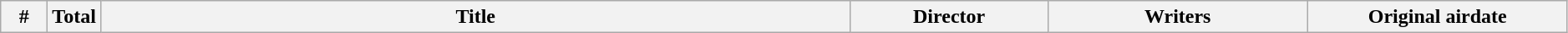<table class="wikitable plainrowheaders" width="99%" cellpadding="2" cellspacing="0">
<tr>
<th width="30">#</th>
<th width="30">Total</th>
<th>Title</th>
<th width="150">Director</th>
<th width="200">Writers</th>
<th width="200">Original airdate<br>








</th>
</tr>
</table>
